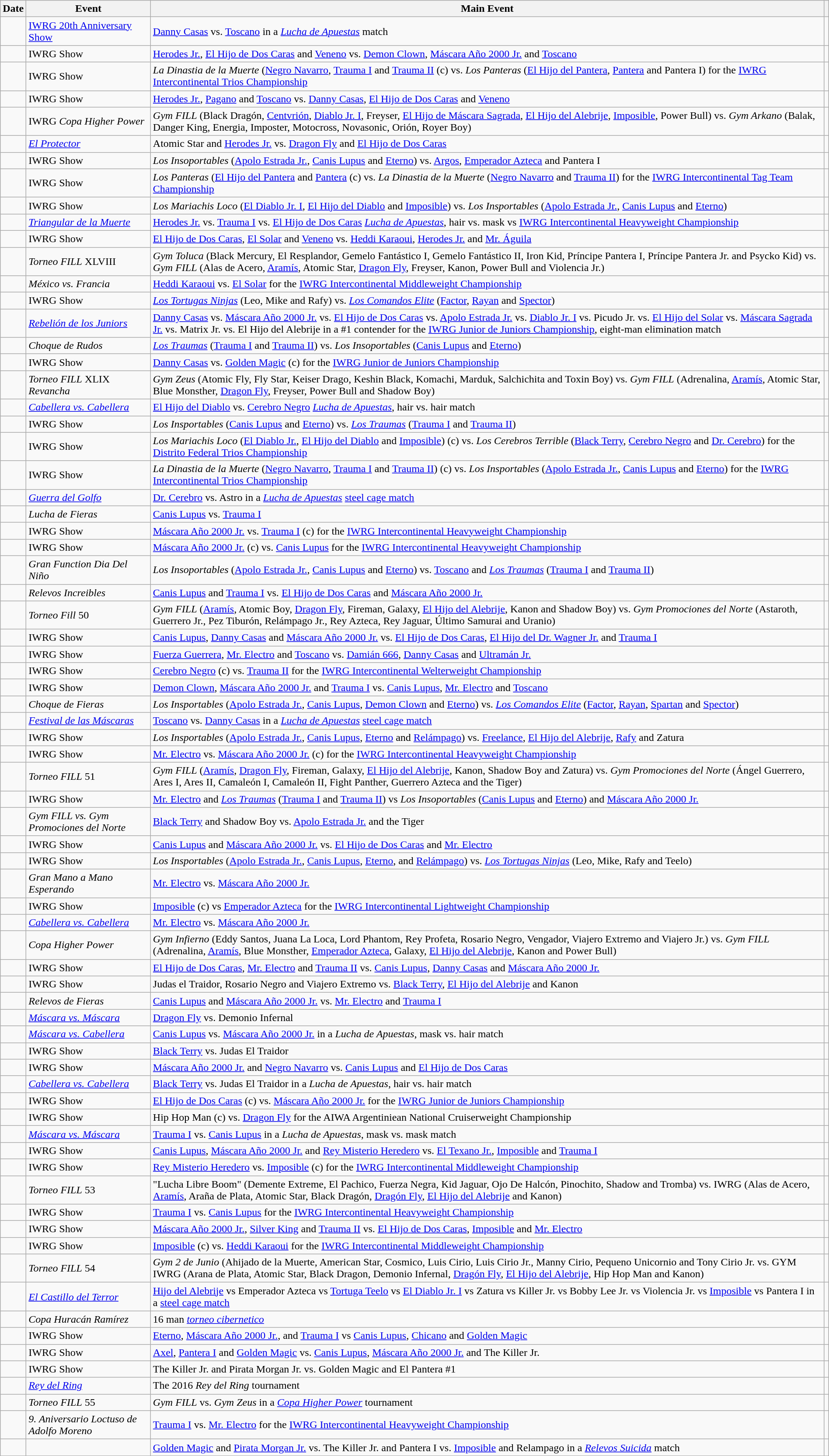<table class="wikitable sortable" width=100%>
<tr>
<th scope="col">Date</th>
<th scope="col">Event</th>
<th class=unsortable scope="col">Main Event</th>
<th class=unsortable scope="col"></th>
</tr>
<tr>
<td></td>
<td><a href='#'>IWRG 20th Anniversary Show</a></td>
<td><a href='#'>Danny Casas</a> vs. <a href='#'>Toscano</a> in a <em><a href='#'>Lucha de Apuestas</a></em> match</td>
<td></td>
</tr>
<tr>
<td></td>
<td>IWRG Show</td>
<td><a href='#'>Herodes Jr.</a>, <a href='#'>El Hijo de Dos Caras</a> and <a href='#'>Veneno</a> vs. <a href='#'>Demon Clown</a>, <a href='#'>Máscara Año 2000 Jr.</a> and <a href='#'>Toscano</a></td>
<td></td>
</tr>
<tr>
<td></td>
<td>IWRG Show</td>
<td><em>La Dinastia de la Muerte</em> (<a href='#'>Negro Navarro</a>, <a href='#'>Trauma I</a> and <a href='#'>Trauma II</a> (c) vs. <em>Los Panteras</em> (<a href='#'>El Hijo del Pantera</a>, <a href='#'>Pantera</a> and Pantera I) for the <a href='#'>IWRG Intercontinental Trios Championship</a></td>
<td></td>
</tr>
<tr>
<td></td>
<td>IWRG Show</td>
<td><a href='#'>Herodes Jr.</a>, <a href='#'>Pagano</a> and <a href='#'>Toscano</a> vs. <a href='#'>Danny Casas</a>, <a href='#'>El Hijo de Dos Caras</a> and <a href='#'>Veneno</a></td>
<td></td>
</tr>
<tr>
<td></td>
<td>IWRG <em>Copa Higher Power</em></td>
<td><em>Gym FILL</em> (Black Dragón, <a href='#'>Centvrión</a>, <a href='#'>Diablo Jr. I</a>, Freyser, <a href='#'>El Hijo de Máscara Sagrada</a>, <a href='#'>El Hijo del Alebrije</a>, <a href='#'>Imposible</a>, Power Bull) vs. <em>Gym Arkano</em> (Balak, Danger King, Energia, Imposter, Motocross, Novasonic, Orión, Royer Boy)</td>
<td></td>
</tr>
<tr>
<td></td>
<td><em><a href='#'>El Protector</a></em></td>
<td>Atomic Star and <a href='#'>Herodes Jr.</a> vs. <a href='#'>Dragon Fly</a> and <a href='#'>El Hijo de Dos Caras</a></td>
<td></td>
</tr>
<tr>
<td></td>
<td>IWRG Show</td>
<td><em>Los Insoportables</em> (<a href='#'>Apolo Estrada Jr.</a>, <a href='#'>Canis Lupus</a> and <a href='#'>Eterno</a>) vs. <a href='#'>Argos</a>, <a href='#'>Emperador Azteca</a> and Pantera I</td>
<td></td>
</tr>
<tr>
<td></td>
<td>IWRG Show</td>
<td><em>Los Panteras</em> (<a href='#'>El Hijo del Pantera</a> and <a href='#'>Pantera</a> (c) vs. <em>La Dinastia de la Muerte</em> (<a href='#'>Negro Navarro</a> and <a href='#'>Trauma II</a>) for the <a href='#'>IWRG Intercontinental Tag Team Championship</a></td>
<td></td>
</tr>
<tr>
<td></td>
<td>IWRG Show</td>
<td><em>Los Mariachis Loco</em> (<a href='#'>El Diablo Jr. I</a>, <a href='#'>El Hijo del Diablo</a> and <a href='#'>Imposible</a>) vs. <em>Los Insportables</em> (<a href='#'>Apolo Estrada Jr.</a>, <a href='#'>Canis Lupus</a> and <a href='#'>Eterno</a>)</td>
<td></td>
</tr>
<tr>
<td></td>
<td><em><a href='#'>Triangular de la Muerte</a></em></td>
<td><a href='#'>Herodes Jr.</a> vs. <a href='#'>Trauma I</a> vs. <a href='#'>El Hijo de Dos Caras</a> <em><a href='#'>Lucha de Apuestas</a></em>, hair vs. mask vs <a href='#'>IWRG Intercontinental Heavyweight Championship</a></td>
<td></td>
</tr>
<tr>
<td></td>
<td>IWRG Show</td>
<td><a href='#'>El Hijo de Dos Caras</a>, <a href='#'>El Solar</a> and <a href='#'>Veneno</a> vs. <a href='#'>Heddi Karaoui</a>, <a href='#'>Herodes Jr.</a> and <a href='#'>Mr. Águila</a></td>
<td></td>
</tr>
<tr>
<td></td>
<td><em>Torneo FILL</em> XLVIII</td>
<td><em>Gym Toluca</em> (Black Mercury, El Resplandor, Gemelo Fantástico I, Gemelo Fantástico II, Iron Kid, Príncipe Pantera I, Príncipe Pantera Jr. and Psycko Kid) vs. <em>Gym FILL</em> (Alas de Acero, <a href='#'>Aramís</a>, Atomic Star, <a href='#'>Dragon Fly</a>, Freyser, Kanon, Power Bull and Violencia Jr.)</td>
<td></td>
</tr>
<tr>
<td></td>
<td><em>México vs. Francia</em></td>
<td><a href='#'>Heddi Karaoui</a> vs. <a href='#'>El Solar</a> for the <a href='#'>IWRG Intercontinental Middleweight Championship</a></td>
<td></td>
</tr>
<tr>
<td></td>
<td>IWRG Show</td>
<td><em><a href='#'>Los Tortugas Ninjas</a></em> (Leo, Mike and Rafy) vs. <em><a href='#'>Los Comandos Elite</a></em> (<a href='#'>Factor</a>, <a href='#'>Rayan</a> and <a href='#'>Spector</a>)</td>
<td></td>
</tr>
<tr>
<td></td>
<td><em><a href='#'>Rebelión de los Juniors</a></em></td>
<td><a href='#'>Danny Casas</a> vs. <a href='#'>Máscara Año 2000 Jr.</a> vs. <a href='#'>El Hijo de Dos Caras</a> vs. <a href='#'>Apolo Estrada Jr.</a> vs. <a href='#'>Diablo Jr. I</a> vs. Picudo Jr. vs. <a href='#'>El Hijo del Solar</a> vs. <a href='#'>Máscara Sagrada Jr.</a> vs. Matrix Jr. vs. El Hijo del Alebrije in a #1 contender for the <a href='#'>IWRG Junior de Juniors Championship</a>, eight-man elimination match</td>
<td></td>
</tr>
<tr>
<td></td>
<td><em>Choque de Rudos</em></td>
<td><em><a href='#'>Los Traumas</a></em> (<a href='#'>Trauma I</a> and <a href='#'>Trauma II</a>) vs. <em>Los Insoportables</em> (<a href='#'>Canis Lupus</a> and <a href='#'>Eterno</a>)</td>
<td></td>
</tr>
<tr>
<td></td>
<td>IWRG Show</td>
<td><a href='#'>Danny Casas</a> vs. <a href='#'>Golden Magic</a> (c) for the <a href='#'>IWRG Junior de Juniors Championship</a></td>
<td></td>
</tr>
<tr>
<td></td>
<td><em>Torneo FILL</em> XLIX <em>Revancha</em></td>
<td><em>Gym Zeus</em> (Atomic Fly, Fly Star, Keiser Drago, Keshin Black, Komachi, Marduk, Salchichita and Toxin Boy) vs. <em>Gym FILL</em> (Adrenalina, <a href='#'>Aramís</a>, Atomic Star, Blue Monsther, <a href='#'>Dragon Fly</a>, Freyser, Power Bull and Shadow Boy)</td>
<td></td>
</tr>
<tr>
<td></td>
<td><em><a href='#'>Cabellera vs. Cabellera</a></em></td>
<td><a href='#'>El Hijo del Diablo</a> vs. <a href='#'>Cerebro Negro</a> <em><a href='#'>Lucha de Apuestas</a></em>, hair vs. hair match</td>
<td></td>
</tr>
<tr>
<td></td>
<td>IWRG Show</td>
<td><em>Los Insportables</em> (<a href='#'>Canis Lupus</a> and <a href='#'>Eterno</a>) vs. <em><a href='#'>Los Traumas</a></em> (<a href='#'>Trauma I</a> and <a href='#'>Trauma II</a>)</td>
<td></td>
</tr>
<tr>
<td></td>
<td>IWRG Show</td>
<td><em>Los Mariachis Loco</em> (<a href='#'>El Diablo Jr.</a>, <a href='#'>El Hijo del Diablo</a> and <a href='#'>Imposible</a>) (c) vs. <em>Los Cerebros Terrible</em> (<a href='#'>Black Terry</a>, <a href='#'>Cerebro Negro</a> and <a href='#'>Dr. Cerebro</a>) for the <a href='#'>Distrito Federal Trios Championship</a></td>
<td></td>
</tr>
<tr>
<td></td>
<td>IWRG Show</td>
<td><em>La Dinastia de la Muerte</em> (<a href='#'>Negro Navarro</a>, <a href='#'>Trauma I</a> and <a href='#'>Trauma II</a>) (c) vs. <em>Los Insportables</em> (<a href='#'>Apolo Estrada Jr.</a>, <a href='#'>Canis Lupus</a> and <a href='#'>Eterno</a>) for the <a href='#'>IWRG Intercontinental Trios Championship</a></td>
<td></td>
</tr>
<tr>
<td></td>
<td><em><a href='#'>Guerra del Golfo</a></em></td>
<td><a href='#'>Dr. Cerebro</a> vs. Astro in a <em><a href='#'>Lucha de Apuestas</a></em> <a href='#'>steel cage match</a></td>
<td></td>
</tr>
<tr>
<td></td>
<td><em>Lucha de Fieras</em></td>
<td><a href='#'>Canis Lupus</a> vs. <a href='#'>Trauma I</a></td>
<td></td>
</tr>
<tr>
<td></td>
<td>IWRG Show</td>
<td><a href='#'>Máscara Año 2000 Jr.</a> vs. <a href='#'>Trauma I</a> (c) for the <a href='#'>IWRG Intercontinental Heavyweight Championship</a></td>
<td></td>
</tr>
<tr>
<td></td>
<td>IWRG Show</td>
<td><a href='#'>Máscara Año 2000 Jr.</a> (c) vs. <a href='#'>Canis Lupus</a> for the <a href='#'>IWRG Intercontinental Heavyweight Championship</a></td>
<td></td>
</tr>
<tr>
<td></td>
<td><em>Gran Function Dia Del Niño</em></td>
<td><em>Los Insoportables</em> (<a href='#'>Apolo Estrada Jr.</a>, <a href='#'>Canis Lupus</a> and <a href='#'>Eterno</a>) vs. <a href='#'>Toscano</a> and <em><a href='#'>Los Traumas</a></em> (<a href='#'>Trauma I</a> and <a href='#'>Trauma II</a>)</td>
<td></td>
</tr>
<tr>
<td></td>
<td><em>Relevos Increibles</em></td>
<td><a href='#'>Canis Lupus</a> and <a href='#'>Trauma I</a> vs. <a href='#'>El Hijo de Dos Caras</a> and <a href='#'>Máscara Año 2000 Jr.</a></td>
<td></td>
</tr>
<tr>
<td></td>
<td><em>Torneo Fill</em> 50</td>
<td><em>Gym FILL</em> (<a href='#'>Aramís</a>, Atomic Boy, <a href='#'>Dragon Fly</a>, Fireman, Galaxy, <a href='#'>El Hijo del Alebrije</a>, Kanon and Shadow Boy) vs. <em>Gym Promociones del Norte</em> (Astaroth, Guerrero Jr., Pez Tiburón, Relámpago Jr., Rey Azteca, Rey Jaguar, Último Samurai and Uranio)</td>
<td></td>
</tr>
<tr>
<td></td>
<td>IWRG Show</td>
<td><a href='#'>Canis Lupus</a>, <a href='#'>Danny Casas</a> and <a href='#'>Máscara Año 2000 Jr.</a> vs. <a href='#'>El Hijo de Dos Caras</a>, <a href='#'>El Hijo del Dr. Wagner Jr.</a> and <a href='#'>Trauma I</a></td>
<td></td>
</tr>
<tr>
<td></td>
<td>IWRG Show</td>
<td><a href='#'>Fuerza Guerrera</a>, <a href='#'>Mr. Electro</a> and <a href='#'>Toscano</a> vs. <a href='#'>Damián 666</a>, <a href='#'>Danny Casas</a> and <a href='#'>Ultramán Jr.</a></td>
<td></td>
</tr>
<tr>
<td></td>
<td>IWRG Show</td>
<td><a href='#'>Cerebro Negro</a> (c) vs. <a href='#'>Trauma II</a> for the <a href='#'>IWRG Intercontinental Welterweight Championship</a></td>
<td></td>
</tr>
<tr>
<td></td>
<td>IWRG Show</td>
<td><a href='#'>Demon Clown</a>, <a href='#'>Máscara Año 2000 Jr.</a> and <a href='#'>Trauma I</a> vs. <a href='#'>Canis Lupus</a>, <a href='#'>Mr. Electro</a> and <a href='#'>Toscano</a></td>
<td></td>
</tr>
<tr>
<td></td>
<td><em>Choque de Fieras</em></td>
<td><em>Los Insportables</em> (<a href='#'>Apolo Estrada Jr.</a>, <a href='#'>Canis Lupus</a>, <a href='#'>Demon Clown</a> and <a href='#'>Eterno</a>) vs. <em><a href='#'>Los Comandos Elite</a></em> (<a href='#'>Factor</a>, <a href='#'>Rayan</a>, <a href='#'>Spartan</a> and <a href='#'>Spector</a>)</td>
<td></td>
</tr>
<tr>
<td></td>
<td><em><a href='#'>Festival de las Máscaras</a></em></td>
<td><a href='#'>Toscano</a> vs. <a href='#'>Danny Casas</a> in a <em><a href='#'>Lucha de Apuestas</a></em> <a href='#'>steel cage match</a></td>
<td></td>
</tr>
<tr>
<td></td>
<td>IWRG Show</td>
<td><em>Los Insportables</em> (<a href='#'>Apolo Estrada Jr.</a>, <a href='#'>Canis Lupus</a>, <a href='#'>Eterno</a> and <a href='#'>Relámpago</a>) vs. <a href='#'>Freelance</a>, <a href='#'>El Hijo del Alebrije</a>, <a href='#'>Rafy</a> and Zatura</td>
<td></td>
</tr>
<tr>
<td></td>
<td>IWRG Show</td>
<td><a href='#'>Mr. Electro</a> vs. <a href='#'>Máscara Año 2000 Jr.</a> (c) for the <a href='#'>IWRG Intercontinental Heavyweight Championship</a></td>
<td></td>
</tr>
<tr>
<td></td>
<td><em>Torneo FILL</em> 51</td>
<td><em>Gym FILL</em> (<a href='#'>Aramís</a>, <a href='#'>Dragon Fly</a>, Fireman, Galaxy, <a href='#'>El Hijo del Alebrije</a>, Kanon, Shadow Boy and Zatura) vs. <em>Gym Promociones del Norte</em> (Ángel Guerrero, Ares I, Ares II, Camaleón I, Camaleón II, Fight Panther, Guerrero Azteca and the Tiger)</td>
<td></td>
</tr>
<tr>
<td></td>
<td>IWRG Show</td>
<td><a href='#'>Mr. Electro</a> and <em><a href='#'>Los Traumas</a></em> (<a href='#'>Trauma I</a> and <a href='#'>Trauma II</a>) vs <em>Los Insoportables</em> (<a href='#'>Canis Lupus</a> and <a href='#'>Eterno</a>) and <a href='#'>Máscara Año 2000 Jr.</a></td>
<td></td>
</tr>
<tr>
<td></td>
<td><em>Gym FILL vs. Gym Promociones del Norte</em></td>
<td><a href='#'>Black Terry</a> and Shadow Boy vs. <a href='#'>Apolo Estrada Jr.</a> and the Tiger</td>
<td></td>
</tr>
<tr>
<td></td>
<td>IWRG Show</td>
<td><a href='#'>Canis Lupus</a> and <a href='#'>Máscara Año 2000 Jr.</a> vs. <a href='#'>El Hijo de Dos Caras</a> and <a href='#'>Mr. Electro</a></td>
<td></td>
</tr>
<tr>
<td></td>
<td>IWRG Show</td>
<td><em>Los Insportables</em> (<a href='#'>Apolo Estrada Jr.</a>, <a href='#'>Canis Lupus</a>, <a href='#'>Eterno</a>, and <a href='#'>Relámpago</a>) vs. <em><a href='#'>Los Tortugas Ninjas</a></em> (Leo, Mike, Rafy and Teelo)</td>
<td></td>
</tr>
<tr>
<td></td>
<td><em>Gran Mano a Mano Esperando</em></td>
<td><a href='#'>Mr. Electro</a> vs. <a href='#'>Máscara Año 2000 Jr.</a></td>
<td></td>
</tr>
<tr>
<td></td>
<td>IWRG Show</td>
<td><a href='#'>Imposible</a> (c) vs <a href='#'>Emperador Azteca</a> for the <a href='#'>IWRG Intercontinental Lightweight Championship</a></td>
<td></td>
</tr>
<tr>
<td></td>
<td><em><a href='#'>Cabellera vs. Cabellera</a></em></td>
<td><a href='#'>Mr. Electro</a> vs. <a href='#'>Máscara Año 2000 Jr.</a></td>
<td></td>
</tr>
<tr>
<td></td>
<td><em>Copa Higher Power</em></td>
<td><em>Gym Infierno</em> (Eddy Santos, Juana La Loca, Lord Phantom, Rey Profeta, Rosario Negro, Vengador, Viajero Extremo and Viajero Jr.) vs. <em>Gym FILL</em> (Adrenalina, <a href='#'>Aramís</a>, Blue Monsther, <a href='#'>Emperador Azteca</a>, Galaxy, <a href='#'>El Hijo del Alebrije</a>, Kanon and Power Bull)</td>
<td></td>
</tr>
<tr>
<td></td>
<td>IWRG Show</td>
<td><a href='#'>El Hijo de Dos Caras</a>, <a href='#'>Mr. Electro</a> and <a href='#'>Trauma II</a> vs. <a href='#'>Canis Lupus</a>, <a href='#'>Danny Casas</a> and <a href='#'>Máscara Año 2000 Jr.</a></td>
<td></td>
</tr>
<tr>
<td></td>
<td>IWRG Show</td>
<td>Judas el Traidor, Rosario Negro and Viajero Extremo vs. <a href='#'>Black Terry</a>, <a href='#'>El Hijo del Alebrije</a> and Kanon</td>
<td></td>
</tr>
<tr>
<td></td>
<td><em>Relevos de Fieras</em></td>
<td><a href='#'>Canis Lupus</a> and <a href='#'>Máscara Año 2000 Jr.</a> vs. <a href='#'>Mr. Electro</a> and <a href='#'>Trauma I</a></td>
<td></td>
</tr>
<tr>
<td></td>
<td><em><a href='#'>Máscara vs. Máscara</a></em></td>
<td><a href='#'>Dragon Fly</a> vs. Demonio Infernal</td>
<td></td>
</tr>
<tr>
<td></td>
<td><em><a href='#'>Máscara vs. Cabellera</a></em></td>
<td><a href='#'>Canis Lupus</a> vs. <a href='#'>Máscara Año 2000 Jr.</a> in a <em>Lucha de Apuestas</em>, mask vs. hair match</td>
<td></td>
</tr>
<tr>
<td></td>
<td>IWRG Show</td>
<td><a href='#'>Black Terry</a> vs. Judas El Traidor</td>
<td></td>
</tr>
<tr>
<td></td>
<td>IWRG Show</td>
<td><a href='#'>Máscara Año 2000 Jr.</a> and <a href='#'>Negro Navarro</a> vs. <a href='#'>Canis Lupus</a> and <a href='#'>El Hijo de Dos Caras</a></td>
<td></td>
</tr>
<tr>
<td></td>
<td><em><a href='#'>Cabellera vs. Cabellera</a></em></td>
<td><a href='#'>Black Terry</a> vs. Judas El Traidor in a <em>Lucha de Apuestas</em>, hair vs. hair match</td>
<td></td>
</tr>
<tr>
<td></td>
<td>IWRG Show</td>
<td><a href='#'>El Hijo de Dos Caras</a> (c) vs. <a href='#'>Máscara Año 2000 Jr.</a> for the <a href='#'>IWRG Junior de Juniors Championship</a></td>
<td></td>
</tr>
<tr>
<td></td>
<td>IWRG Show</td>
<td>Hip Hop Man (c) vs. <a href='#'>Dragon Fly</a> for the AIWA Argentiniean National Cruiserweight Championship</td>
<td></td>
</tr>
<tr>
<td></td>
<td><em><a href='#'>Máscara vs. Máscara</a></em></td>
<td><a href='#'>Trauma I</a> vs. <a href='#'>Canis Lupus</a> in a <em>Lucha de Apuestas</em>, mask vs. mask match</td>
<td></td>
</tr>
<tr>
<td></td>
<td>IWRG Show</td>
<td><a href='#'>Canis Lupus</a>, <a href='#'>Máscara Año 2000 Jr.</a> and <a href='#'>Rey Misterio Heredero</a> vs. <a href='#'>El Texano Jr.</a>, <a href='#'>Imposible</a> and <a href='#'>Trauma I</a></td>
<td></td>
</tr>
<tr>
<td></td>
<td>IWRG Show</td>
<td><a href='#'>Rey Misterio Heredero</a> vs. <a href='#'>Imposible</a> (c) for the <a href='#'>IWRG Intercontinental Middleweight Championship</a></td>
<td></td>
</tr>
<tr>
<td></td>
<td><em>Torneo FILL</em> 53</td>
<td>"Lucha Libre Boom" (Demente Extreme, El Pachico, Fuerza Negra, Kid Jaguar, Ojo De Halcón, Pinochito, Shadow and Tromba) vs. IWRG (Alas de Acero, <a href='#'>Aramís</a>, Araña de Plata, Atomic Star, Black Dragón, <a href='#'>Dragón Fly</a>, <a href='#'>El Hijo del Alebrije</a> and Kanon)</td>
<td></td>
</tr>
<tr>
<td></td>
<td>IWRG Show</td>
<td><a href='#'>Trauma I</a> vs. <a href='#'>Canis Lupus</a> for the <a href='#'>IWRG Intercontinental Heavyweight Championship</a></td>
<td></td>
</tr>
<tr>
<td></td>
<td>IWRG Show</td>
<td><a href='#'>Máscara Año 2000 Jr.</a>, <a href='#'>Silver King</a> and <a href='#'>Trauma II</a> vs. <a href='#'>El Hijo de Dos Caras</a>, <a href='#'>Imposible</a> and <a href='#'>Mr. Electro</a></td>
<td></td>
</tr>
<tr>
<td></td>
<td>IWRG Show</td>
<td><a href='#'>Imposible</a> (c) vs. <a href='#'>Heddi Karaoui</a> for the <a href='#'>IWRG Intercontinental Middleweight Championship</a></td>
<td></td>
</tr>
<tr>
<td></td>
<td><em>Torneo FILL</em> 54</td>
<td><em>Gym 2 de Junio</em> (Ahijado de la Muerte, American Star, Cosmico, Luis Cirio, Luis Cirio Jr., Manny Cirio, Pequeno Unicornio and Tony Cirio Jr. vs. GYM IWRG (Arana de Plata, Atomic Star, Black Dragon, Demonio Infernal, <a href='#'>Dragón Fly</a>, <a href='#'>El Hijo del Alebrije</a>, Hip Hop Man and Kanon)</td>
<td></td>
</tr>
<tr>
<td></td>
<td><em><a href='#'>El Castillo del Terror</a></em></td>
<td><a href='#'>Hijo del Alebrije</a> vs Emperador Azteca vs <a href='#'>Tortuga Teelo</a> vs <a href='#'>El Diablo Jr. I</a> vs Zatura vs Killer Jr. vs Bobby Lee Jr. vs Violencia Jr. vs <a href='#'>Imposible</a> vs Pantera I in a <a href='#'>steel cage match</a></td>
<td></td>
</tr>
<tr>
<td></td>
<td><em>Copa Huracán Ramírez</em></td>
<td>16 man <em><a href='#'>torneo cibernetico</a></em></td>
<td></td>
</tr>
<tr>
<td></td>
<td>IWRG Show</td>
<td><a href='#'>Eterno</a>, <a href='#'>Máscara Año 2000 Jr.</a>, and <a href='#'>Trauma I</a> vs <a href='#'>Canis Lupus</a>, <a href='#'>Chicano</a> and <a href='#'>Golden Magic</a></td>
<td></td>
</tr>
<tr>
<td></td>
<td>IWRG Show</td>
<td><a href='#'>Axel</a>, <a href='#'>Pantera I</a> and <a href='#'>Golden Magic</a> vs. <a href='#'>Canis Lupus</a>, <a href='#'>Máscara Año 2000 Jr.</a> and The Killer Jr.</td>
<td></td>
</tr>
<tr>
<td></td>
<td>IWRG Show</td>
<td>The Killer Jr. and Pirata Morgan Jr. vs. Golden Magic and El Pantera #1</td>
<td></td>
</tr>
<tr>
<td></td>
<td><em><a href='#'>Rey del Ring</a></em></td>
<td>The 2016 <em>Rey del Ring</em> tournament</td>
<td></td>
</tr>
<tr>
<td></td>
<td><em>Torneo FILL</em> 55</td>
<td><em>Gym FILL</em> vs. <em>Gym Zeus</em> in a <em><a href='#'>Copa Higher Power</a></em> tournament</td>
<td></td>
</tr>
<tr>
<td></td>
<td><em>9. Aniversario Loctuso de Adolfo Moreno</em></td>
<td><a href='#'>Trauma I</a> vs. <a href='#'>Mr. Electro</a> for the <a href='#'>IWRG Intercontinental Heavyweight Championship</a></td>
<td></td>
</tr>
<tr>
<td></td>
<td></td>
<td><a href='#'>Golden Magic</a> and <a href='#'>Pirata Morgan Jr.</a> vs. The Killer Jr. and Pantera I vs. <a href='#'>Imposible</a> and Relampago in a <em><a href='#'>Relevos Suicida</a></em> match</td>
<td></td>
</tr>
</table>
